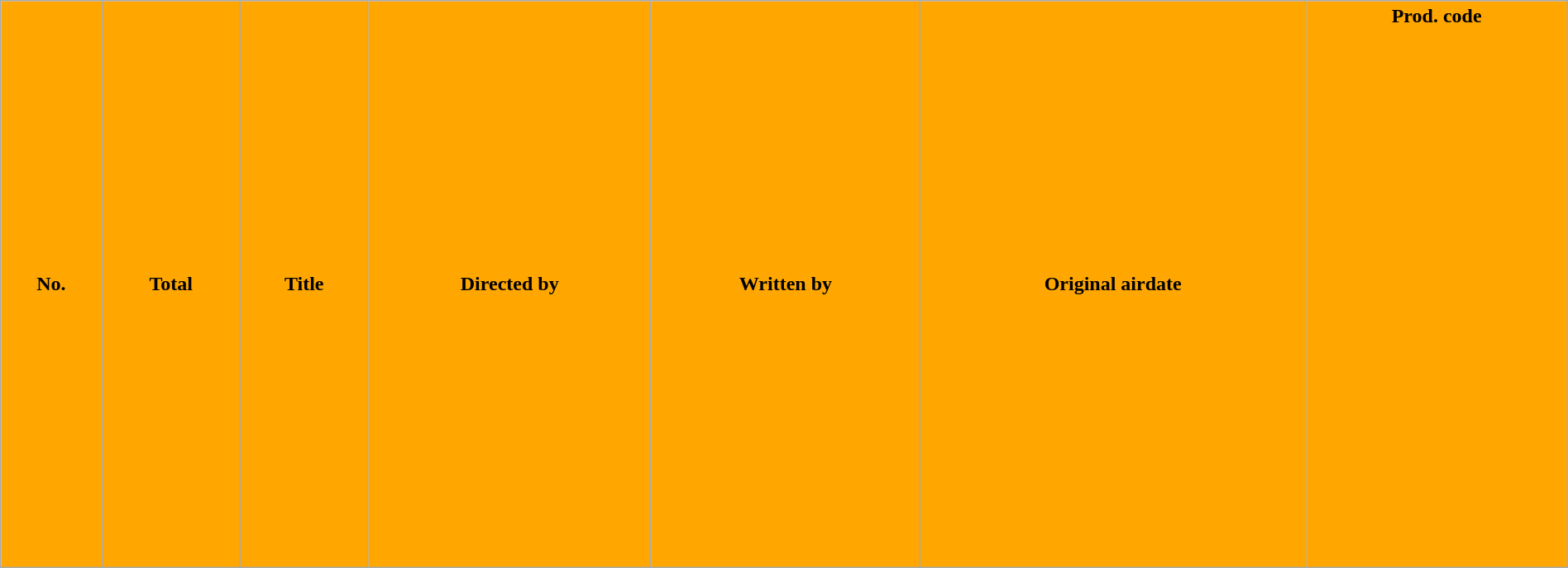<table class="wikitable plainrowheaders" width="100%" style="background:#;">
<tr>
<th style="background:#FFA700;">No.</th>
<th style="background:#FFA700;">Total</th>
<th style="background:#FFA700;">Title</th>
<th style="background:#FFA700;">Directed by</th>
<th style="background:#FFA700;">Written by</th>
<th style="background:#FFA700;">Original airdate</th>
<th style="background:#FFA700;">Prod. code<br><br><br><br><br><br><br><br><br><br>
<br><br><br><br><br><br><br><br><br><br><br><br><br><br><br></th>
</tr>
</table>
